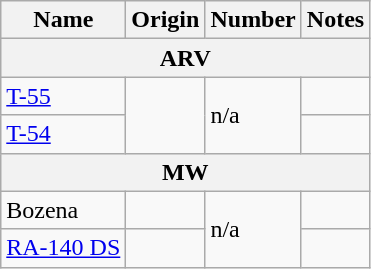<table class="wikitable">
<tr>
<th>Name</th>
<th>Origin</th>
<th>Number</th>
<th>Notes</th>
</tr>
<tr>
<th colspan="4">ARV</th>
</tr>
<tr>
<td><a href='#'>T-55</a></td>
<td rowspan="2"></td>
<td rowspan="2">n/a</td>
<td></td>
</tr>
<tr>
<td><a href='#'>T-54</a></td>
<td></td>
</tr>
<tr>
<th colspan="4">MW</th>
</tr>
<tr>
<td>Bozena</td>
<td></td>
<td rowspan="2">n/a</td>
<td></td>
</tr>
<tr>
<td><a href='#'>RA-140 DS</a></td>
<td></td>
<td></td>
</tr>
</table>
